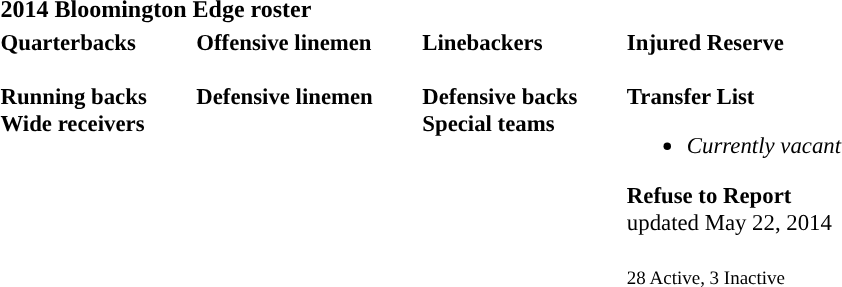<table class="toccolours" style="text-align: left;">
<tr>
<th colspan=7><strong>2014 Bloomington Edge roster</strong></th>
</tr>
<tr>
<td style="font-size: 95%;" valign="top"><strong>Quarterbacks</strong><br>
<br><strong>Running backs</strong>


<br><strong>Wide receivers</strong>




</td>
<td style="width: 25px;"></td>
<td style="font-size: 95%;" valign="top"><strong>Offensive linemen</strong><br>


<br><strong>Defensive linemen</strong>





</td>
<td style="width: 25px;"></td>
<td style="font-size: 95%;" valign="top"><strong>Linebackers</strong><br><br><strong>Defensive backs</strong>





<br><strong>Special teams</strong>
</td>
<td style="width: 25px;"></td>
<td style="font-size: 95%;" valign="top"><strong>Injured Reserve</strong><br>
<br><strong>Transfer List</strong><ul><li><em>Currently vacant</em></li></ul><strong>Refuse to Report</strong>
<br><span></span> updated May 22, 2014<br>
<br>
<small>28 Active, 3 Inactive</small></td>
</tr>
<tr>
</tr>
</table>
